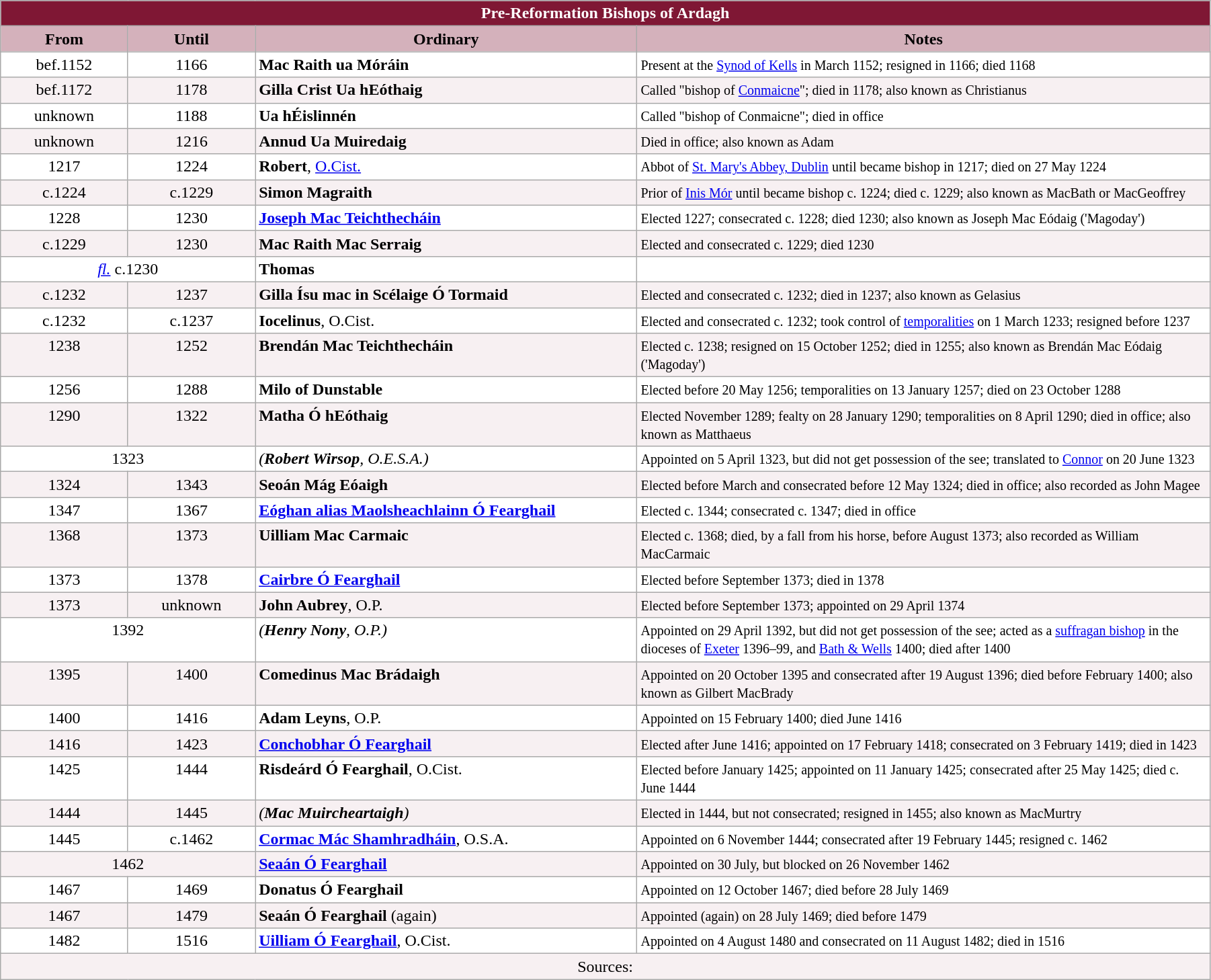<table class="wikitable" style="width:95%;" border="1" cellpadding="2">
<tr>
<th colspan="4" style="background-color: #7F1734; color: white;">Pre-Reformation Bishops of Ardagh</th>
</tr>
<tr align=center>
<th style="background-color: #D4B1BB; width: 10%;">From</th>
<th style="background-color: #D4B1BB; width: 10%;">Until</th>
<th style="background-color: #D4B1BB; width: 30%;">Ordinary</th>
<th style="background-color: #D4B1BB; width: 45%;">Notes</th>
</tr>
<tr valign=top bgcolor="white">
<td align=center>bef.1152</td>
<td align=center>1166</td>
<td><strong>Mac Raith ua Móráin</strong></td>
<td><small>Present at the <a href='#'>Synod of Kells</a> in March 1152; resigned in 1166; died 1168</small></td>
</tr>
<tr valign=top bgcolor="#F7F0F2">
<td align=center>bef.1172</td>
<td align=center>1178</td>
<td><strong>Gilla Crist Ua hEóthaig</strong></td>
<td><small>Called "bishop of <a href='#'>Conmaicne</a>"; died in 1178; also known as Christianus</small></td>
</tr>
<tr valign=top bgcolor="white">
<td align=center>unknown</td>
<td align=center>1188</td>
<td><strong>Ua hÉislinnén</strong></td>
<td><small>Called "bishop of Conmaicne"; died in office</small></td>
</tr>
<tr valign=top bgcolor="#F7F0F2">
<td align=center>unknown</td>
<td align=center>1216</td>
<td><strong>Annud Ua Muiredaig</strong></td>
<td><small>Died in office; also known as Adam</small></td>
</tr>
<tr valign=top bgcolor="white">
<td align=center>1217</td>
<td align=center>1224</td>
<td><strong>Robert</strong>, <a href='#'>O.Cist.</a></td>
<td><small>Abbot of <a href='#'>St. Mary's Abbey, Dublin</a> until became bishop in 1217; died on 27 May 1224</small></td>
</tr>
<tr valign=top bgcolor="#F7F0F2">
<td align=center>c.1224</td>
<td align=center>c.1229</td>
<td><strong>Simon Magraith</strong></td>
<td><small>Prior of <a href='#'>Inis Mór</a> until became bishop c. 1224; died c. 1229; also known as MacBath or MacGeoffrey</small></td>
</tr>
<tr valign=top bgcolor="white">
<td align=center>1228</td>
<td align=center>1230</td>
<td><strong><a href='#'>Joseph Mac Teichthecháin</a></strong></td>
<td><small>Elected 1227; consecrated c. 1228; died 1230; also known as Joseph Mac Eódaig ('Magoday')</small></td>
</tr>
<tr valign=top bgcolor="#F7F0F2">
<td align=center>c.1229</td>
<td align=center>1230</td>
<td><strong>Mac Raith Mac Serraig</strong></td>
<td><small>Elected and consecrated c. 1229; died 1230</small></td>
</tr>
<tr valign=top bgcolor="white">
<td colspan=2 align=center><a href='#'><em>fl.</em></a> c.1230</td>
<td><strong>Thomas</strong></td>
<td><small></small></td>
</tr>
<tr valign=top bgcolor="#F7F0F2">
<td align=center>c.1232</td>
<td align=center>1237</td>
<td><strong>Gilla Ísu mac in Scélaige Ó Tormaid</strong> </td>
<td><small>Elected and consecrated c. 1232; died in 1237; also known as Gelasius</small></td>
</tr>
<tr valign=top bgcolor="white">
<td align=center>c.1232</td>
<td align=center>c.1237</td>
<td><strong>Iocelinus</strong>, O.Cist. </td>
<td><small>Elected and consecrated c. 1232; took control of <a href='#'>temporalities</a> on 1 March 1233; resigned before 1237</small></td>
</tr>
<tr valign=top bgcolor="#F7F0F2">
<td align=center>1238</td>
<td align=center>1252</td>
<td><strong>Brendán Mac Teichthecháin</strong></td>
<td><small>Elected c. 1238; resigned on 15 October 1252; died in 1255; also known as Brendán Mac Eódaig ('Magoday')</small></td>
</tr>
<tr valign=top bgcolor="white">
<td align=center>1256</td>
<td align=center>1288</td>
<td><strong>Milo of Dunstable</strong></td>
<td><small>Elected before 20 May 1256; temporalities on 13 January 1257; died on 23 October 1288</small></td>
</tr>
<tr valign=top bgcolor="#F7F0F2">
<td align=center>1290</td>
<td align=center>1322</td>
<td><strong>Matha Ó hEóthaig</strong></td>
<td><small>Elected November 1289; fealty on 28 January 1290; temporalities on 8 April 1290; died in office; also known as Matthaeus</small></td>
</tr>
<tr valign=top bgcolor="white">
<td colspan=2 align=center>1323</td>
<td><em>(<strong>Robert Wirsop</strong>, O.E.S.A.)</em></td>
<td><small>Appointed on 5 April 1323, but did not get possession of the see; translated to <a href='#'>Connor</a> on 20 June 1323</small></td>
</tr>
<tr valign=top bgcolor="#F7F0F2">
<td align=center>1324</td>
<td align=center>1343</td>
<td><strong>Seoán Mág Eóaigh</strong></td>
<td><small>Elected before March and consecrated before 12 May 1324; died in office; also recorded as John Magee</small></td>
</tr>
<tr valign=top bgcolor="white">
<td align=center>1347</td>
<td align=center>1367</td>
<td><strong><a href='#'>Eóghan alias Maolsheachlainn Ó Fearghail</a></strong></td>
<td><small>Elected c. 1344; consecrated c. 1347; died in office</small></td>
</tr>
<tr valign=top bgcolor="#F7F0F2">
<td align=center>1368</td>
<td align=center>1373</td>
<td><strong>Uilliam Mac Carmaic</strong></td>
<td><small>Elected c. 1368; died, by a fall from his horse, before August 1373; also recorded as William MacCarmaic</small></td>
</tr>
<tr valign=top bgcolor="white">
<td align=center>1373</td>
<td align=center>1378</td>
<td><strong><a href='#'>Cairbre Ó Fearghail</a></strong> </td>
<td><small>Elected before September 1373; died in 1378</small></td>
</tr>
<tr valign=top bgcolor="#F7F0F2">
<td align=center>1373</td>
<td align=center>unknown</td>
<td><strong>John Aubrey</strong>, O.P. </td>
<td><small>Elected before September 1373; appointed on 29 April 1374</small></td>
</tr>
<tr valign=top bgcolor="white">
<td colspan=2 align=center>1392</td>
<td><em>(<strong>Henry Nony</strong>, O.P.)</em></td>
<td><small>Appointed on 29 April 1392, but did not get possession of the see; acted as a <a href='#'>suffragan bishop</a> in the dioceses of <a href='#'>Exeter</a> 1396–99, and <a href='#'>Bath & Wells</a> 1400; died after 1400</small></td>
</tr>
<tr valign=top bgcolor="#F7F0F2">
<td align=center>1395</td>
<td align=center>1400</td>
<td><strong>Comedinus Mac Brádaigh</strong></td>
<td><small>Appointed on 20 October 1395 and consecrated after 19 August 1396; died before February 1400; also known as Gilbert MacBrady</small></td>
</tr>
<tr valign=top bgcolor="white">
<td align=center>1400</td>
<td align=center>1416</td>
<td><strong>Adam Leyns</strong>, O.P.</td>
<td><small>Appointed on 15 February 1400; died June 1416</small></td>
</tr>
<tr valign=top bgcolor="#F7F0F2">
<td align=center>1416</td>
<td align=center>1423</td>
<td><strong><a href='#'>Conchobhar Ó Fearghail</a></strong></td>
<td><small>Elected after June 1416; appointed on 17 February 1418; consecrated on 3 February 1419; died in 1423</small></td>
</tr>
<tr valign=top bgcolor="white">
<td align=center>1425</td>
<td align=center>1444</td>
<td><strong>Risdeárd Ó Fearghail</strong>, O.Cist.</td>
<td><small>Elected before January 1425; appointed on 11 January 1425; consecrated after 25 May 1425; died c. June 1444</small></td>
</tr>
<tr valign=top bgcolor="#F7F0F2">
<td align=center>1444</td>
<td align=center>1445</td>
<td><em>(<strong>Mac Muircheartaigh</strong>)</em></td>
<td><small>Elected in 1444, but not consecrated; resigned in 1455; also known as MacMurtry</small></td>
</tr>
<tr valign=top bgcolor="white">
<td align=center>1445</td>
<td align=center>c.1462</td>
<td><strong><a href='#'>Cormac Mác Shamhradháin</a></strong>, O.S.A.</td>
<td><small>Appointed on 6 November 1444; consecrated after 19 February 1445; resigned c. 1462</small></td>
</tr>
<tr valign=top bgcolor="#F7F0F2">
<td colspan=2 align=center>1462</td>
<td><strong><a href='#'>Seaán Ó Fearghail</a></strong> </td>
<td><small>Appointed on 30 July, but blocked on 26 November 1462</small></td>
</tr>
<tr valign=top bgcolor="white">
<td align=center>1467</td>
<td align=center>1469</td>
<td><strong>Donatus Ó Fearghail</strong></td>
<td><small>Appointed on 12 October 1467; died before 28 July 1469</small></td>
</tr>
<tr valign=top bgcolor="#F7F0F2">
<td align=center>1467</td>
<td align=center>1479</td>
<td><strong>Seaán Ó Fearghail</strong> (again)</td>
<td><small>Appointed (again) on 28 July 1469; died before 1479</small></td>
</tr>
<tr valign=top bgcolor="white">
<td align=center>1482</td>
<td align=center>1516</td>
<td><strong><a href='#'>Uilliam Ó Fearghail</a></strong>, O.Cist.</td>
<td><small>Appointed on 4 August 1480 and consecrated on 11 August 1482; died in 1516</small></td>
</tr>
<tr valign=top bgcolor="#F7F0F2">
<td colspan="4" style="text-align: center;">Sources:</td>
</tr>
</table>
